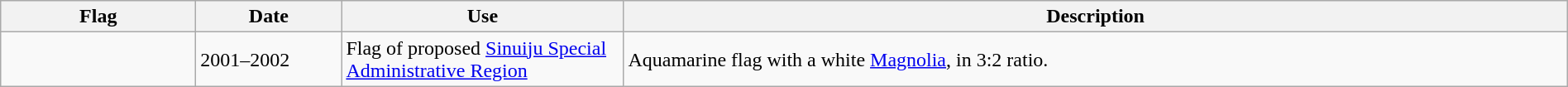<table class="wikitable" style="width:100%">
<tr>
<th width="150px">Flag</th>
<th width="110px">Date</th>
<th width="220px">Use</th>
<th style="min-width:340px">Description</th>
</tr>
<tr>
<td></td>
<td>2001–2002</td>
<td>Flag of proposed <a href='#'>Sinuiju Special Administrative Region</a></td>
<td>Aquamarine flag with a white <a href='#'>Magnolia</a>, in 3:2 ratio.</td>
</tr>
</table>
